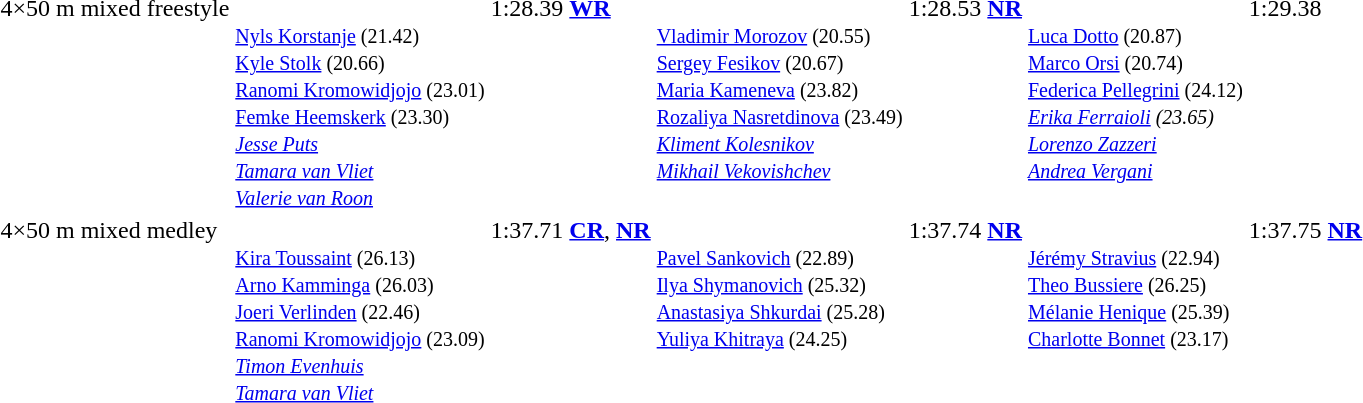<table>
<tr valign="top">
<td>4×50 m mixed freestyle</td>
<td><br><small><a href='#'>Nyls Korstanje</a> (21.42)<br><a href='#'>Kyle Stolk</a> (20.66)<br><a href='#'>Ranomi Kromowidjojo</a> (23.01)<br><a href='#'>Femke Heemskerk</a> (23.30)<br><em><a href='#'>Jesse Puts</a><br><a href='#'>Tamara van Vliet</a><br><a href='#'>Valerie van Roon</a></em></small></td>
<td>1:28.39 <strong><a href='#'>WR</a></strong></td>
<td><br><small><a href='#'>Vladimir Morozov</a> (20.55)<br><a href='#'>Sergey Fesikov</a> (20.67)<br><a href='#'>Maria Kameneva</a> (23.82)<br><a href='#'>Rozaliya Nasretdinova</a> (23.49)<br><em><a href='#'>Kliment Kolesnikov</a><br><a href='#'>Mikhail Vekovishchev</a></em></small></td>
<td>1:28.53 <strong><a href='#'>NR</a></strong></td>
<td><br><small><a href='#'>Luca Dotto</a> (20.87)<br><a href='#'>Marco Orsi</a> (20.74)<br><a href='#'>Federica Pellegrini</a> (24.12)<br><em><a href='#'>Erika Ferraioli</a> (23.65)<br><a href='#'>Lorenzo Zazzeri</a><br><a href='#'>Andrea Vergani</a></em></small></td>
<td>1:29.38</td>
</tr>
<tr valign="top">
<td>4×50 m mixed medley</td>
<td><br><small><a href='#'>Kira Toussaint</a> (26.13)<br><a href='#'>Arno Kamminga</a> (26.03)<br><a href='#'>Joeri Verlinden</a> (22.46)<br><a href='#'>Ranomi Kromowidjojo</a> (23.09)<br><em><a href='#'>Timon Evenhuis</a><br><a href='#'>Tamara van Vliet</a></em></small></td>
<td>1:37.71 <strong><a href='#'>CR</a></strong>, <strong><a href='#'>NR</a></strong></td>
<td><br><small><a href='#'>Pavel Sankovich</a> (22.89)<br><a href='#'>Ilya Shymanovich</a> (25.32)<br><a href='#'>Anastasiya Shkurdai</a> (25.28)<br><a href='#'>Yuliya Khitraya</a> (24.25)</small></td>
<td>1:37.74 <strong><a href='#'>NR</a></strong></td>
<td><br><small><a href='#'>Jérémy Stravius</a> (22.94)<br><a href='#'>Theo Bussiere</a> (26.25)<br><a href='#'>Mélanie Henique</a> (25.39)<br><a href='#'>Charlotte Bonnet</a> (23.17)</small></td>
<td>1:37.75 <strong><a href='#'>NR</a></strong></td>
</tr>
</table>
